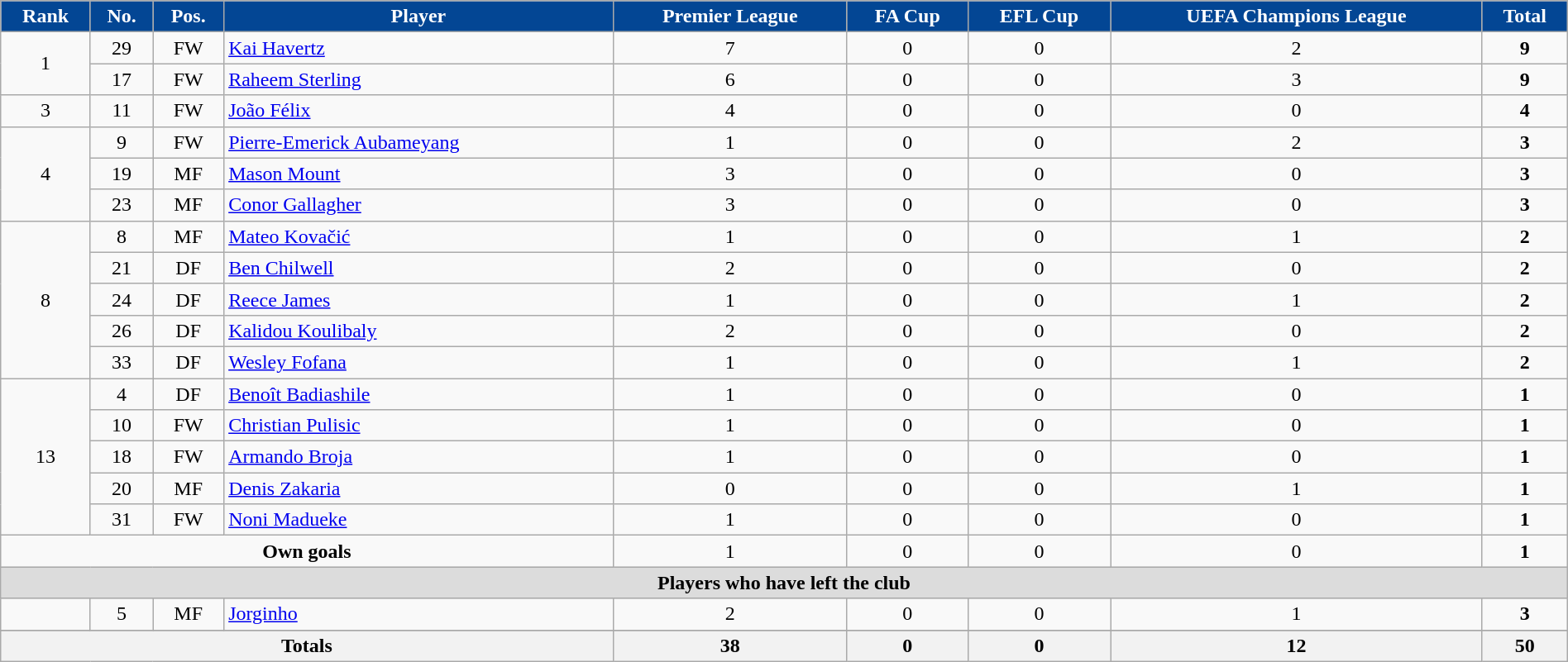<table class="wikitable sortable" style="text-align:center; width:100%">
<tr>
<th style=background-color:#034694;color:#FFFFFF>Rank</th>
<th style=background-color:#034694;color:#FFFFFF>No.</th>
<th style=background-color:#034694;color:#FFFFFF>Pos.</th>
<th style=background-color:#034694;color:#FFFFFF>Player</th>
<th style=background-color:#034694;color:#FFFFFF>Premier League</th>
<th style=background-color:#034694;color:#FFFFFF>FA Cup</th>
<th style=background-color:#034694;color:#FFFFFF>EFL Cup</th>
<th style=background-color:#034694;color:#FFFFFF>UEFA Champions League</th>
<th style=background-color:#034694;color:#FFFFFF>Total</th>
</tr>
<tr>
<td rowspan="2">1</td>
<td>29</td>
<td>FW</td>
<td align=left> <a href='#'>Kai Havertz</a></td>
<td>7</td>
<td>0</td>
<td>0</td>
<td>2</td>
<td><strong>9</strong></td>
</tr>
<tr>
<td>17</td>
<td>FW</td>
<td align=left> <a href='#'>Raheem Sterling</a></td>
<td>6</td>
<td>0</td>
<td>0</td>
<td>3</td>
<td><strong>9</strong></td>
</tr>
<tr>
<td>3</td>
<td>11</td>
<td>FW</td>
<td align=left> <a href='#'>João Félix</a></td>
<td>4</td>
<td>0</td>
<td>0</td>
<td>0</td>
<td><strong>4</strong></td>
</tr>
<tr>
<td rowspan="3">4</td>
<td>9</td>
<td>FW</td>
<td align=left> <a href='#'>Pierre-Emerick Aubameyang</a></td>
<td>1</td>
<td>0</td>
<td>0</td>
<td>2</td>
<td><strong>3</strong></td>
</tr>
<tr>
<td>19</td>
<td>MF</td>
<td align=left> <a href='#'>Mason Mount</a></td>
<td>3</td>
<td>0</td>
<td>0</td>
<td>0</td>
<td><strong>3</strong></td>
</tr>
<tr>
<td>23</td>
<td>MF</td>
<td align=left> <a href='#'>Conor Gallagher</a></td>
<td>3</td>
<td>0</td>
<td>0</td>
<td>0</td>
<td><strong>3</strong></td>
</tr>
<tr>
<td rowspan="5">8</td>
<td>8</td>
<td>MF</td>
<td align=left> <a href='#'>Mateo Kovačić</a></td>
<td>1</td>
<td>0</td>
<td>0</td>
<td>1</td>
<td><strong>2</strong></td>
</tr>
<tr>
<td>21</td>
<td>DF</td>
<td align=left> <a href='#'>Ben Chilwell</a></td>
<td>2</td>
<td>0</td>
<td>0</td>
<td>0</td>
<td><strong>2</strong></td>
</tr>
<tr>
<td>24</td>
<td>DF</td>
<td align=left> <a href='#'>Reece James</a></td>
<td>1</td>
<td>0</td>
<td>0</td>
<td>1</td>
<td><strong>2</strong></td>
</tr>
<tr>
<td>26</td>
<td>DF</td>
<td align=left> <a href='#'>Kalidou Koulibaly</a></td>
<td>2</td>
<td>0</td>
<td>0</td>
<td>0</td>
<td><strong>2</strong></td>
</tr>
<tr>
<td>33</td>
<td>DF</td>
<td align=left> <a href='#'>Wesley Fofana</a></td>
<td>1</td>
<td>0</td>
<td>0</td>
<td>1</td>
<td><strong>2</strong></td>
</tr>
<tr>
<td rowspan="5">13</td>
<td>4</td>
<td>DF</td>
<td align=left> <a href='#'>Benoît Badiashile</a></td>
<td>1</td>
<td>0</td>
<td>0</td>
<td>0</td>
<td><strong>1</strong></td>
</tr>
<tr>
<td>10</td>
<td>FW</td>
<td align=left> <a href='#'>Christian Pulisic</a></td>
<td>1</td>
<td>0</td>
<td>0</td>
<td>0</td>
<td><strong>1</strong></td>
</tr>
<tr>
<td>18</td>
<td>FW</td>
<td align=left> <a href='#'>Armando Broja</a></td>
<td>1</td>
<td>0</td>
<td>0</td>
<td>0</td>
<td><strong>1</strong></td>
</tr>
<tr>
<td>20</td>
<td>MF</td>
<td align=left> <a href='#'>Denis Zakaria</a></td>
<td>0</td>
<td>0</td>
<td>0</td>
<td>1</td>
<td><strong>1</strong></td>
</tr>
<tr>
<td>31</td>
<td>FW</td>
<td align=left> <a href='#'>Noni Madueke</a></td>
<td>1</td>
<td>0</td>
<td>0</td>
<td>0</td>
<td><strong>1</strong></td>
</tr>
<tr>
<td colspan="4"><strong>Own goals</strong></td>
<td>1</td>
<td>0</td>
<td>0</td>
<td>0</td>
<td><strong>1</strong></td>
</tr>
<tr>
<th colspan="10" style=background:#dcdcdc>Players who have left the club</th>
</tr>
<tr>
<td></td>
<td>5</td>
<td>MF</td>
<td align=left> <a href='#'>Jorginho</a></td>
<td>2</td>
<td>0</td>
<td>0</td>
<td>1</td>
<td><strong>3</strong></td>
</tr>
<tr>
</tr>
<tr>
<th colspan=4><strong>Totals</strong></th>
<th><strong>38</strong></th>
<th><strong>0</strong></th>
<th><strong>0</strong></th>
<th><strong>12</strong></th>
<th><strong>50</strong></th>
</tr>
</table>
